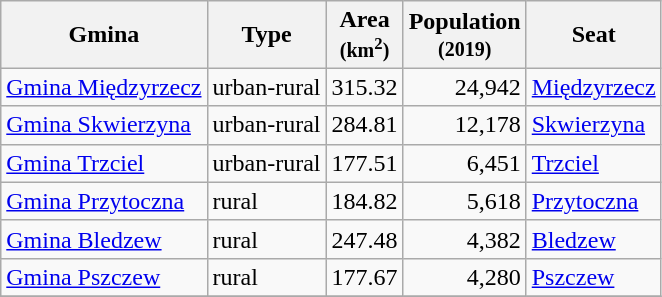<table class="wikitable sortable">
<tr>
<th>Gmina</th>
<th>Type</th>
<th>Area<br><small>(km<sup>2</sup>)</small></th>
<th>Population<br><small>(2019)</small></th>
<th>Seat</th>
</tr>
<tr>
<td><a href='#'>Gmina Międzyrzecz</a></td>
<td>urban-rural</td>
<td style="text-align:right;">315.32</td>
<td style="text-align:right;">24,942</td>
<td><a href='#'>Międzyrzecz</a></td>
</tr>
<tr>
<td><a href='#'>Gmina Skwierzyna</a></td>
<td>urban-rural</td>
<td style="text-align:right;">284.81</td>
<td style="text-align:right;">12,178</td>
<td><a href='#'>Skwierzyna</a></td>
</tr>
<tr>
<td><a href='#'>Gmina Trzciel</a></td>
<td>urban-rural</td>
<td style="text-align:right;">177.51</td>
<td style="text-align:right;">6,451</td>
<td><a href='#'>Trzciel</a></td>
</tr>
<tr>
<td><a href='#'>Gmina Przytoczna</a></td>
<td>rural</td>
<td style="text-align:right;">184.82</td>
<td style="text-align:right;">5,618</td>
<td><a href='#'>Przytoczna</a></td>
</tr>
<tr>
<td><a href='#'>Gmina Bledzew</a></td>
<td>rural</td>
<td style="text-align:right;">247.48</td>
<td style="text-align:right;">4,382</td>
<td><a href='#'>Bledzew</a></td>
</tr>
<tr>
<td><a href='#'>Gmina Pszczew</a></td>
<td>rural</td>
<td style="text-align:right;">177.67</td>
<td style="text-align:right;">4,280</td>
<td><a href='#'>Pszczew</a></td>
</tr>
<tr>
</tr>
</table>
